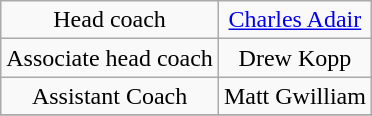<table class="wikitable" style="text-align: center;">
<tr>
<td>Head coach</td>
<td><a href='#'>Charles Adair</a></td>
</tr>
<tr>
<td>Associate head coach</td>
<td>Drew Kopp</td>
</tr>
<tr>
<td>Assistant Coach</td>
<td>Matt Gwilliam</td>
</tr>
<tr>
</tr>
</table>
